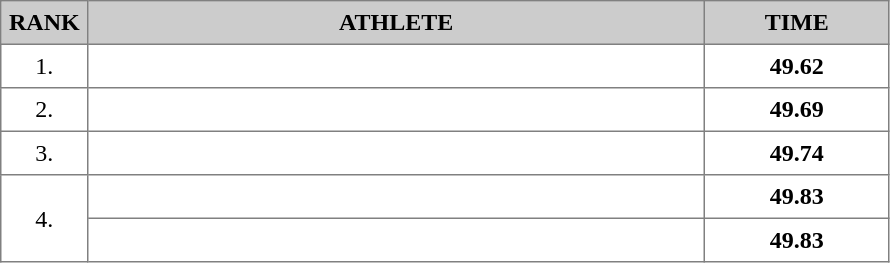<table border="1" cellspacing="2" cellpadding="5" style="border-collapse: collapse; font-size: 100%;">
<tr bgcolor="cccccc">
<th>RANK</th>
<th align="center" style="width: 25em">ATHLETE</th>
<th align="center" style="width: 7em">TIME</th>
</tr>
<tr>
<td align="center">1.</td>
<td></td>
<td align="center"><strong>49.62</strong></td>
</tr>
<tr>
<td align="center">2.</td>
<td></td>
<td align="center"><strong>49.69</strong></td>
</tr>
<tr>
<td align="center">3.</td>
<td></td>
<td align="center"><strong>49.74</strong></td>
</tr>
<tr>
<td rowspan=2 align="center">4.</td>
<td></td>
<td align="center"><strong>49.83</strong></td>
</tr>
<tr>
<td></td>
<td align="center"><strong>49.83</strong></td>
</tr>
</table>
